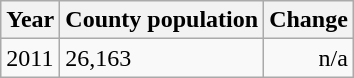<table class="wikitable">
<tr>
<th>Year</th>
<th>County population</th>
<th>Change</th>
</tr>
<tr>
<td>2011</td>
<td>26,163</td>
<td align="right">n/a</td>
</tr>
</table>
